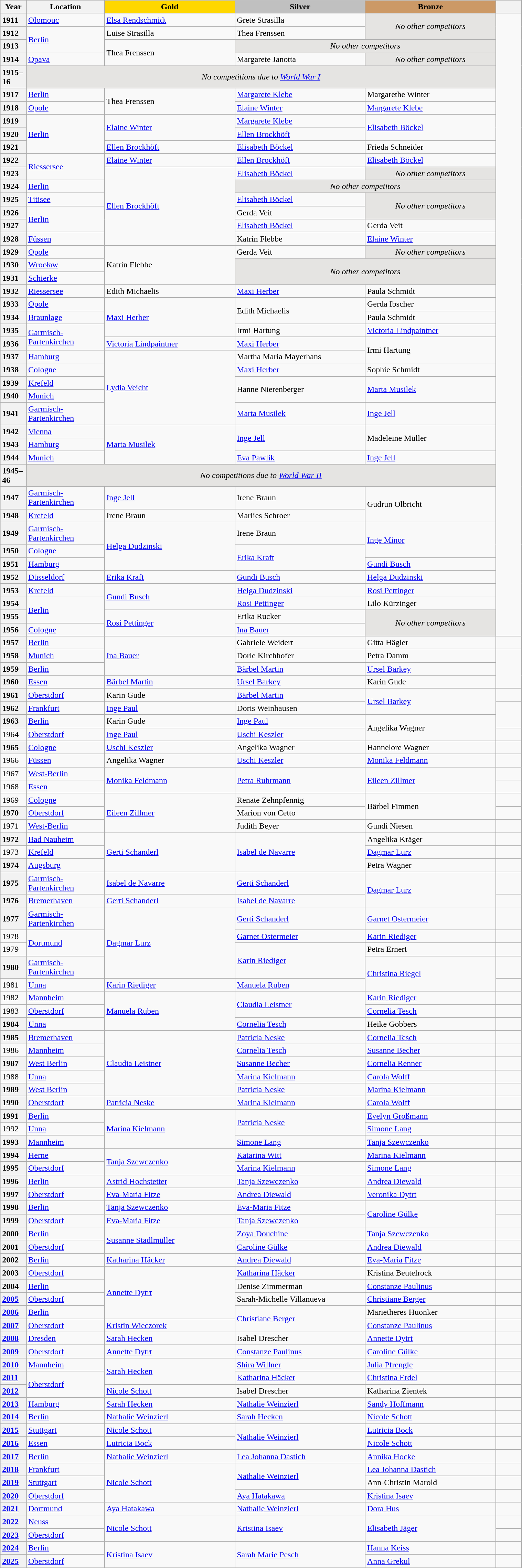<table class="wikitable unsortable" style="text-align:left; width:80%">
<tr>
<th scope="col" style="text-align:center; width:5%">Year</th>
<th scope="col" style="text-align:center; width:15%">Location</th>
<td scope="col" style="text-align:center; width:25%; background:gold"><strong>Gold</strong></td>
<td scope="col" style="text-align:center; width:25%; background:silver"><strong>Silver</strong></td>
<td scope="col" style="text-align:center; width:25%; background:#c96"><strong>Bronze</strong></td>
<th scope="col" style="text-align:center; width:5%"></th>
</tr>
<tr>
<th scope="row" style="text-align:left">1911</th>
<td> <a href='#'>Olomouc</a></td>
<td><a href='#'>Elsa Rendschmidt</a></td>
<td>Grete Strasilla</td>
<td rowspan="2" align="center" bgcolor="e5e4e2"><em>No other competitors</em></td>
<td rowspan="44"></td>
</tr>
<tr>
<th scope="row" style="text-align:left">1912</th>
<td rowspan="2"><a href='#'>Berlin</a></td>
<td>Luise Strasilla</td>
<td>Thea Frenssen</td>
</tr>
<tr>
<th scope="row" style="text-align:left">1913</th>
<td rowspan="2">Thea Frenssen</td>
<td colspan="2" align="center" bgcolor="e5e4e2"><em>No other competitors</em></td>
</tr>
<tr>
<th scope="row" style="text-align:left">1914</th>
<td> <a href='#'>Opava</a></td>
<td>Margarete Janotta</td>
<td align="center" bgcolor="e5e4e2"><em>No other competitors</em></td>
</tr>
<tr>
<th scope="row" style="text-align:left">1915–16</th>
<td colspan="4" align="center" bgcolor="e5e4e2"><em>No competitions due to <a href='#'>World War I</a></em></td>
</tr>
<tr>
<th scope="row" style="text-align:left">1917</th>
<td><a href='#'>Berlin</a></td>
<td rowspan="2">Thea Frenssen</td>
<td><a href='#'>Margarete Klebe</a></td>
<td>Margarethe Winter</td>
</tr>
<tr>
<th scope="row" style="text-align:left">1918</th>
<td><a href='#'>Opole</a></td>
<td><a href='#'>Elaine Winter</a></td>
<td><a href='#'>Margarete Klebe</a></td>
</tr>
<tr>
<th scope="row" style="text-align:left">1919</th>
<td rowspan="3"><a href='#'>Berlin</a></td>
<td rowspan="2"><a href='#'>Elaine Winter</a></td>
<td><a href='#'>Margarete Klebe</a></td>
<td rowspan="2"><a href='#'>Elisabeth Böckel</a></td>
</tr>
<tr>
<th scope="row" style="text-align:left">1920</th>
<td><a href='#'>Ellen Brockhöft</a></td>
</tr>
<tr>
<th scope="row" style="text-align:left">1921</th>
<td><a href='#'>Ellen Brockhöft</a></td>
<td><a href='#'>Elisabeth Böckel</a></td>
<td>Frieda Schneider</td>
</tr>
<tr>
<th scope="row" style="text-align:left">1922</th>
<td rowspan="2"><a href='#'>Riessersee</a></td>
<td><a href='#'>Elaine Winter</a></td>
<td><a href='#'>Ellen Brockhöft</a></td>
<td><a href='#'>Elisabeth Böckel</a></td>
</tr>
<tr>
<th scope="row" style="text-align:left">1923</th>
<td rowspan="6"><a href='#'>Ellen Brockhöft</a></td>
<td><a href='#'>Elisabeth Böckel</a></td>
<td align="center" bgcolor="e5e4e2"><em>No other competitors</em></td>
</tr>
<tr>
<th scope="row" style="text-align:left">1924</th>
<td><a href='#'>Berlin</a></td>
<td colspan="2" align="center" bgcolor="e5e4e2"><em>No other competitors</em></td>
</tr>
<tr>
<th scope="row" style="text-align:left">1925</th>
<td><a href='#'>Titisee</a></td>
<td><a href='#'>Elisabeth Böckel</a></td>
<td rowspan="2" align="center" bgcolor="e5e4e2"><em>No other competitors</em></td>
</tr>
<tr>
<th scope="row" style="text-align:left">1926</th>
<td rowspan="2"><a href='#'>Berlin</a></td>
<td>Gerda Veit</td>
</tr>
<tr>
<th scope="row" style="text-align:left">1927</th>
<td><a href='#'>Elisabeth Böckel</a></td>
<td>Gerda Veit</td>
</tr>
<tr>
<th scope="row" style="text-align:left">1928</th>
<td><a href='#'>Füssen</a></td>
<td>Katrin Flebbe</td>
<td><a href='#'>Elaine Winter</a></td>
</tr>
<tr>
<th scope="row" style="text-align:left">1929</th>
<td><a href='#'>Opole</a></td>
<td rowspan="3">Katrin Flebbe</td>
<td>Gerda Veit</td>
<td align="center" bgcolor="e5e4e2"><em>No other competitors</em></td>
</tr>
<tr>
<th scope="row" style="text-align:left">1930</th>
<td><a href='#'>Wrocław</a></td>
<td colspan="2" rowspan="2" align="center" bgcolor="e5e4e2"><em>No other competitors</em></td>
</tr>
<tr>
<th scope="row" style="text-align:left">1931</th>
<td><a href='#'>Schierke</a></td>
</tr>
<tr>
<th scope="row" style="text-align:left">1932</th>
<td><a href='#'>Riessersee</a></td>
<td>Edith Michaelis</td>
<td><a href='#'>Maxi Herber</a></td>
<td>Paula Schmidt</td>
</tr>
<tr>
<th scope="row" style="text-align:left">1933</th>
<td><a href='#'>Opole</a></td>
<td rowspan="3"><a href='#'>Maxi Herber</a></td>
<td rowspan="2">Edith Michaelis</td>
<td>Gerda Ibscher</td>
</tr>
<tr>
<th scope="row" style="text-align:left">1934</th>
<td><a href='#'>Braunlage</a></td>
<td>Paula Schmidt</td>
</tr>
<tr>
<th scope="row" style="text-align:left">1935</th>
<td rowspan="2"><a href='#'>Garmisch-Partenkirchen</a></td>
<td>Irmi Hartung</td>
<td><a href='#'>Victoria Lindpaintner</a></td>
</tr>
<tr>
<th scope="row" style="text-align:left">1936</th>
<td><a href='#'>Victoria Lindpaintner</a></td>
<td><a href='#'>Maxi Herber</a></td>
<td rowspan="2">Irmi Hartung</td>
</tr>
<tr>
<th scope="row" style="text-align:left">1937</th>
<td><a href='#'>Hamburg</a></td>
<td rowspan="5"><a href='#'>Lydia Veicht</a></td>
<td>Martha Maria Mayerhans</td>
</tr>
<tr>
<th scope="row" style="text-align:left">1938</th>
<td><a href='#'>Cologne</a></td>
<td><a href='#'>Maxi Herber</a></td>
<td>Sophie Schmidt</td>
</tr>
<tr>
<th scope="row" style="text-align:left">1939</th>
<td><a href='#'>Krefeld</a></td>
<td rowspan="2">Hanne Nierenberger</td>
<td rowspan="2"><a href='#'>Marta Musilek</a></td>
</tr>
<tr>
<th scope="row" style="text-align:left">1940</th>
<td><a href='#'>Munich</a></td>
</tr>
<tr>
<th scope="row" style="text-align:left">1941</th>
<td><a href='#'>Garmisch-Partenkirchen</a></td>
<td><a href='#'>Marta Musilek</a></td>
<td><a href='#'>Inge Jell</a></td>
</tr>
<tr>
<th scope="row" style="text-align:left">1942</th>
<td><a href='#'>Vienna</a></td>
<td rowspan="3"><a href='#'>Marta Musilek</a></td>
<td rowspan="2"><a href='#'>Inge Jell</a></td>
<td rowspan="2">Madeleine Müller</td>
</tr>
<tr>
<th scope="row" style="text-align:left">1943</th>
<td><a href='#'>Hamburg</a></td>
</tr>
<tr>
<th scope="row" style="text-align:left">1944</th>
<td><a href='#'>Munich</a></td>
<td><a href='#'>Eva Pawlik</a></td>
<td><a href='#'>Inge Jell</a></td>
</tr>
<tr>
<th scope="row" style="text-align:left">1945–46</th>
<td colspan="4" align="center" bgcolor="e5e4e2"><em>No competitions due to <a href='#'>World War II</a></em></td>
</tr>
<tr>
<th scope="row" style="text-align:left">1947</th>
<td><a href='#'>Garmisch-Partenkirchen</a></td>
<td><a href='#'>Inge Jell</a></td>
<td>Irene Braun</td>
<td rowspan="2">Gudrun Olbricht</td>
</tr>
<tr>
<th scope="row" style="text-align:left">1948</th>
<td><a href='#'>Krefeld</a></td>
<td>Irene Braun</td>
<td>Marlies Schroer</td>
</tr>
<tr>
<th scope="row" style="text-align:left">1949</th>
<td><a href='#'>Garmisch-Partenkirchen</a></td>
<td rowspan="3"><a href='#'>Helga Dudzinski</a></td>
<td>Irene Braun</td>
<td rowspan="2"><a href='#'>Inge Minor</a></td>
</tr>
<tr>
<th scope="row" style="text-align:left">1950</th>
<td><a href='#'>Cologne</a></td>
<td rowspan="2"><a href='#'>Erika Kraft</a></td>
</tr>
<tr>
<th scope="row" style="text-align:left">1951</th>
<td><a href='#'>Hamburg</a></td>
<td><a href='#'>Gundi Busch</a></td>
</tr>
<tr>
<th scope="row" style="text-align:left">1952</th>
<td><a href='#'>Düsseldorf</a></td>
<td><a href='#'>Erika Kraft</a></td>
<td><a href='#'>Gundi Busch</a></td>
<td><a href='#'>Helga Dudzinski</a></td>
</tr>
<tr>
<th scope="row" style="text-align:left">1953</th>
<td><a href='#'>Krefeld</a></td>
<td rowspan="2"><a href='#'>Gundi Busch</a></td>
<td><a href='#'>Helga Dudzinski</a></td>
<td><a href='#'>Rosi Pettinger</a></td>
</tr>
<tr>
<th scope="row" style="text-align:left">1954</th>
<td rowspan="2"><a href='#'>Berlin</a></td>
<td><a href='#'>Rosi Pettinger</a></td>
<td>Lilo Kürzinger</td>
</tr>
<tr>
<th scope="row" style="text-align:left">1955</th>
<td rowspan="2"><a href='#'>Rosi Pettinger</a></td>
<td>Erika Rucker</td>
<td rowspan="2" align="center" bgcolor="e5e4e2"><em>No other competitors</em></td>
</tr>
<tr>
<th scope="row" style="text-align:left">1956</th>
<td><a href='#'>Cologne</a></td>
<td><a href='#'>Ina Bauer</a></td>
</tr>
<tr>
<th scope="row" style="text-align:left">1957</th>
<td><a href='#'>Berlin</a></td>
<td rowspan="3"><a href='#'>Ina Bauer</a></td>
<td>Gabriele Weidert</td>
<td>Gitta Hägler</td>
<td></td>
</tr>
<tr>
<th scope="row" style="text-align:left">1958</th>
<td><a href='#'>Munich</a></td>
<td>Dorle Kirchhofer</td>
<td>Petra Damm</td>
<td rowspan="3"></td>
</tr>
<tr>
<th scope="row" style="text-align:left">1959</th>
<td><a href='#'>Berlin</a></td>
<td><a href='#'>Bärbel Martin</a></td>
<td><a href='#'>Ursel Barkey</a></td>
</tr>
<tr>
<th scope="row" style="text-align:left">1960</th>
<td><a href='#'>Essen</a></td>
<td><a href='#'>Bärbel Martin</a></td>
<td><a href='#'>Ursel Barkey</a></td>
<td>Karin Gude</td>
</tr>
<tr>
<th scope="row" style="text-align:left">1961</th>
<td><a href='#'>Oberstdorf</a></td>
<td>Karin Gude</td>
<td><a href='#'>Bärbel Martin</a></td>
<td rowspan="2"><a href='#'>Ursel Barkey</a></td>
<td></td>
</tr>
<tr>
<th scope="row" style="text-align:left">1962</th>
<td><a href='#'>Frankfurt</a></td>
<td><a href='#'>Inge Paul</a></td>
<td>Doris Weinhausen</td>
<td rowspan="2"></td>
</tr>
<tr>
<th scope="row" style="text-align:left">1963</th>
<td><a href='#'>Berlin</a></td>
<td>Karin Gude</td>
<td><a href='#'>Inge Paul</a></td>
<td rowspan="2">Angelika Wagner</td>
</tr>
<tr>
<td>1964</td>
<td><a href='#'>Oberstdorf</a></td>
<td><a href='#'>Inge Paul</a></td>
<td><a href='#'>Uschi Keszler</a></td>
<td></td>
</tr>
<tr>
<th scope="row" style="text-align:left">1965</th>
<td><a href='#'>Cologne</a></td>
<td><a href='#'>Uschi Keszler</a></td>
<td>Angelika Wagner</td>
<td>Hannelore Wagner</td>
<td></td>
</tr>
<tr>
<td>1966</td>
<td><a href='#'>Füssen</a></td>
<td>Angelika Wagner</td>
<td><a href='#'>Uschi Keszler</a></td>
<td><a href='#'>Monika Feldmann</a></td>
<td></td>
</tr>
<tr>
<td>1967</td>
<td><a href='#'>West-Berlin</a></td>
<td rowspan="2"><a href='#'>Monika Feldmann</a></td>
<td rowspan="2"><a href='#'>Petra Ruhrmann</a></td>
<td rowspan="2"><a href='#'>Eileen Zillmer</a></td>
<td></td>
</tr>
<tr>
<td>1968</td>
<td><a href='#'>Essen</a></td>
<td></td>
</tr>
<tr>
<td>1969</td>
<td><a href='#'>Cologne</a></td>
<td rowspan="3"><a href='#'>Eileen Zillmer</a></td>
<td>Renate Zehnpfennig</td>
<td rowspan="2">Bärbel Fimmen</td>
<td></td>
</tr>
<tr>
<th scope="row" style="text-align:left">1970</th>
<td><a href='#'>Oberstdorf</a></td>
<td>Marion von Cetto</td>
<td></td>
</tr>
<tr>
<td>1971</td>
<td><a href='#'>West-Berlin</a></td>
<td>Judith Beyer</td>
<td>Gundi Niesen</td>
<td></td>
</tr>
<tr>
<th scope="row" style="text-align:left">1972</th>
<td><a href='#'>Bad Nauheim</a></td>
<td rowspan="3"><a href='#'>Gerti Schanderl</a></td>
<td rowspan="3"><a href='#'>Isabel de Navarre</a></td>
<td>Angelika Kräger</td>
<td></td>
</tr>
<tr>
<td>1973</td>
<td><a href='#'>Krefeld</a></td>
<td><a href='#'>Dagmar Lurz</a></td>
<td></td>
</tr>
<tr>
<th scope="row" style="text-align:left">1974</th>
<td><a href='#'>Augsburg</a></td>
<td>Petra Wagner</td>
<td></td>
</tr>
<tr>
<th scope="row" style="text-align:left">1975</th>
<td><a href='#'>Garmisch-Partenkirchen</a></td>
<td><a href='#'>Isabel de Navarre</a></td>
<td><a href='#'>Gerti Schanderl</a></td>
<td rowspan="2"><a href='#'>Dagmar Lurz</a></td>
<td></td>
</tr>
<tr>
<th scope="row" style="text-align:left">1976</th>
<td><a href='#'>Bremerhaven</a></td>
<td><a href='#'>Gerti Schanderl</a></td>
<td><a href='#'>Isabel de Navarre</a></td>
<td></td>
</tr>
<tr>
<th scope="row" style="text-align:left">1977</th>
<td><a href='#'>Garmisch-Partenkirchen</a></td>
<td rowspan="4"><a href='#'>Dagmar Lurz</a></td>
<td><a href='#'>Gerti Schanderl</a></td>
<td><a href='#'>Garnet Ostermeier</a></td>
<td></td>
</tr>
<tr>
<td>1978</td>
<td rowspan="2"><a href='#'>Dortmund</a></td>
<td><a href='#'>Garnet Ostermeier</a></td>
<td><a href='#'>Karin Riediger</a></td>
<td></td>
</tr>
<tr>
<td>1979</td>
<td rowspan="2"><a href='#'>Karin Riediger</a></td>
<td>Petra Ernert</td>
<td></td>
</tr>
<tr>
<th scope="row" style="text-align:left">1980</th>
<td><a href='#'>Garmisch-Partenkirchen</a></td>
<td rowspan="2"><a href='#'>Christina Riegel</a></td>
<td></td>
</tr>
<tr>
<td>1981</td>
<td><a href='#'>Unna</a></td>
<td><a href='#'>Karin Riediger</a></td>
<td><a href='#'>Manuela Ruben</a></td>
<td></td>
</tr>
<tr>
<td>1982</td>
<td><a href='#'>Mannheim</a></td>
<td rowspan="3"><a href='#'>Manuela Ruben</a></td>
<td rowspan="2"><a href='#'>Claudia Leistner</a></td>
<td><a href='#'>Karin Riediger</a></td>
<td></td>
</tr>
<tr>
<td>1983</td>
<td><a href='#'>Oberstdorf</a></td>
<td><a href='#'>Cornelia Tesch</a></td>
<td></td>
</tr>
<tr>
<th scope="row" style="text-align:left">1984</th>
<td><a href='#'>Unna</a></td>
<td><a href='#'>Cornelia Tesch</a></td>
<td>Heike Gobbers</td>
<td></td>
</tr>
<tr>
<th scope="row" style="text-align:left">1985</th>
<td><a href='#'>Bremerhaven</a></td>
<td rowspan="5"><a href='#'>Claudia Leistner</a></td>
<td><a href='#'>Patricia Neske</a></td>
<td><a href='#'>Cornelia Tesch</a></td>
<td></td>
</tr>
<tr>
<td>1986</td>
<td><a href='#'>Mannheim</a></td>
<td><a href='#'>Cornelia Tesch</a></td>
<td><a href='#'>Susanne Becher</a></td>
<td></td>
</tr>
<tr>
<th scope="row" style="text-align:left">1987</th>
<td><a href='#'>West Berlin</a></td>
<td><a href='#'>Susanne Becher</a></td>
<td><a href='#'>Cornelia Renner</a></td>
<td></td>
</tr>
<tr>
<td>1988</td>
<td><a href='#'>Unna</a></td>
<td><a href='#'>Marina Kielmann</a></td>
<td><a href='#'>Carola Wolff</a></td>
<td></td>
</tr>
<tr>
<th scope="row" style="text-align:left">1989</th>
<td><a href='#'>West Berlin</a></td>
<td><a href='#'>Patricia Neske</a></td>
<td><a href='#'>Marina Kielmann</a></td>
<td></td>
</tr>
<tr>
<th scope="row" style="text-align:left">1990</th>
<td><a href='#'>Oberstdorf</a></td>
<td><a href='#'>Patricia Neske</a></td>
<td><a href='#'>Marina Kielmann</a></td>
<td><a href='#'>Carola Wolff</a></td>
<td></td>
</tr>
<tr>
<th scope="row" style="text-align:left">1991</th>
<td><a href='#'>Berlin</a></td>
<td rowspan="3"><a href='#'>Marina Kielmann</a></td>
<td rowspan="2"><a href='#'>Patricia Neske</a></td>
<td><a href='#'>Evelyn Großmann</a></td>
<td></td>
</tr>
<tr>
<td>1992</td>
<td><a href='#'>Unna</a></td>
<td><a href='#'>Simone Lang</a></td>
<td></td>
</tr>
<tr>
<th scope="row" style="text-align:left">1993</th>
<td><a href='#'>Mannheim</a></td>
<td><a href='#'>Simone Lang</a></td>
<td><a href='#'>Tanja Szewczenko</a></td>
<td></td>
</tr>
<tr>
<th scope="row" style="text-align:left">1994</th>
<td><a href='#'>Herne</a></td>
<td rowspan="2"><a href='#'>Tanja Szewczenko</a></td>
<td><a href='#'>Katarina Witt</a></td>
<td><a href='#'>Marina Kielmann</a></td>
<td></td>
</tr>
<tr>
<th scope="row" style="text-align:left">1995</th>
<td><a href='#'>Oberstdorf</a></td>
<td><a href='#'>Marina Kielmann</a></td>
<td><a href='#'>Simone Lang</a></td>
<td></td>
</tr>
<tr>
<th scope="row" style="text-align:left">1996</th>
<td><a href='#'>Berlin</a></td>
<td><a href='#'>Astrid Hochstetter</a></td>
<td><a href='#'>Tanja Szewczenko</a></td>
<td><a href='#'>Andrea Diewald</a></td>
<td></td>
</tr>
<tr>
<th scope="row" style="text-align:left">1997</th>
<td><a href='#'>Oberstdorf</a></td>
<td><a href='#'>Eva-Maria Fitze</a></td>
<td><a href='#'>Andrea Diewald</a></td>
<td><a href='#'>Veronika Dytrt</a></td>
<td></td>
</tr>
<tr>
<th scope="row" style="text-align:left">1998</th>
<td><a href='#'>Berlin</a></td>
<td><a href='#'>Tanja Szewczenko</a></td>
<td><a href='#'>Eva-Maria Fitze</a></td>
<td rowspan="2"><a href='#'>Caroline Gülke</a></td>
<td></td>
</tr>
<tr>
<th scope="row" style="text-align:left">1999</th>
<td><a href='#'>Oberstdorf</a></td>
<td><a href='#'>Eva-Maria Fitze</a></td>
<td><a href='#'>Tanja Szewczenko</a></td>
<td></td>
</tr>
<tr>
<th scope="row" style="text-align:left">2000</th>
<td><a href='#'>Berlin</a></td>
<td rowspan="2"><a href='#'>Susanne Stadlmüller</a></td>
<td><a href='#'>Zoya Douchine</a></td>
<td><a href='#'>Tanja Szewczenko</a></td>
<td></td>
</tr>
<tr>
<th scope="row" style="text-align:left">2001</th>
<td><a href='#'>Oberstdorf</a></td>
<td><a href='#'>Caroline Gülke</a></td>
<td><a href='#'>Andrea Diewald</a></td>
<td></td>
</tr>
<tr>
<th scope="row" style="text-align:left">2002</th>
<td><a href='#'>Berlin</a></td>
<td><a href='#'>Katharina Häcker</a></td>
<td><a href='#'>Andrea Diewald</a></td>
<td><a href='#'>Eva-Maria Fitze</a></td>
<td></td>
</tr>
<tr>
<th scope="row" style="text-align:left">2003</th>
<td><a href='#'>Oberstdorf</a></td>
<td rowspan="4"><a href='#'>Annette Dytrt</a></td>
<td><a href='#'>Katharina Häcker</a></td>
<td>Kristina Beutelrock</td>
<td></td>
</tr>
<tr>
<th scope="row" style="text-align:left">2004</th>
<td><a href='#'>Berlin</a></td>
<td>Denise Zimmerman</td>
<td><a href='#'>Constanze Paulinus</a></td>
<td></td>
</tr>
<tr>
<th scope="row" style="text-align:left"><a href='#'>2005</a></th>
<td><a href='#'>Oberstdorf</a></td>
<td>Sarah-Michelle Villanueva</td>
<td><a href='#'>Christiane Berger</a></td>
<td></td>
</tr>
<tr>
<th scope="row" style="text-align:left"><a href='#'>2006</a></th>
<td><a href='#'>Berlin</a></td>
<td rowspan="2"><a href='#'>Christiane Berger</a></td>
<td>Marietheres Huonker</td>
<td></td>
</tr>
<tr>
<th scope="row" style="text-align:left"><a href='#'>2007</a></th>
<td><a href='#'>Oberstdorf</a></td>
<td><a href='#'>Kristin Wieczorek</a></td>
<td><a href='#'>Constanze Paulinus</a></td>
<td></td>
</tr>
<tr>
<th scope="row" style="text-align:left"><a href='#'>2008</a></th>
<td><a href='#'>Dresden</a></td>
<td><a href='#'>Sarah Hecken</a></td>
<td>Isabel Drescher</td>
<td><a href='#'>Annette Dytrt</a></td>
<td></td>
</tr>
<tr>
<th scope="row" style="text-align:left"><a href='#'>2009</a></th>
<td><a href='#'>Oberstdorf</a></td>
<td><a href='#'>Annette Dytrt</a></td>
<td><a href='#'>Constanze Paulinus</a></td>
<td><a href='#'>Caroline Gülke</a></td>
<td></td>
</tr>
<tr>
<th scope="row" style="text-align:left"><a href='#'>2010</a></th>
<td><a href='#'>Mannheim</a></td>
<td rowspan="2"><a href='#'>Sarah Hecken</a></td>
<td><a href='#'>Shira Willner</a></td>
<td><a href='#'>Julia Pfrengle</a></td>
<td></td>
</tr>
<tr>
<th scope="row" style="text-align:left"><a href='#'>2011</a></th>
<td rowspan="2"><a href='#'>Oberstdorf</a></td>
<td><a href='#'>Katharina Häcker</a></td>
<td><a href='#'>Christina Erdel</a></td>
<td></td>
</tr>
<tr>
<th scope="row" style="text-align:left"><a href='#'>2012</a></th>
<td><a href='#'>Nicole Schott</a></td>
<td>Isabel Drescher</td>
<td>Katharina Zientek</td>
<td></td>
</tr>
<tr>
<th scope="row" style="text-align:left"><a href='#'>2013</a></th>
<td><a href='#'>Hamburg</a></td>
<td><a href='#'>Sarah Hecken</a></td>
<td><a href='#'>Nathalie Weinzierl</a></td>
<td><a href='#'>Sandy Hoffmann</a></td>
<td></td>
</tr>
<tr>
<th scope="row" style="text-align:left"><a href='#'>2014</a></th>
<td><a href='#'>Berlin</a></td>
<td><a href='#'>Nathalie Weinzierl</a></td>
<td><a href='#'>Sarah Hecken</a></td>
<td><a href='#'>Nicole Schott</a></td>
<td></td>
</tr>
<tr>
<th scope="row" style="text-align:left"><a href='#'>2015</a></th>
<td><a href='#'>Stuttgart</a></td>
<td><a href='#'>Nicole Schott</a></td>
<td rowspan="2"><a href='#'>Nathalie Weinzierl</a></td>
<td><a href='#'>Lutricia Bock</a></td>
<td></td>
</tr>
<tr>
<th scope="row" style="text-align:left"><a href='#'>2016</a></th>
<td><a href='#'>Essen</a></td>
<td><a href='#'>Lutricia Bock</a></td>
<td><a href='#'>Nicole Schott</a></td>
<td></td>
</tr>
<tr>
<th scope="row" style="text-align:left"><a href='#'>2017</a></th>
<td><a href='#'>Berlin</a></td>
<td><a href='#'>Nathalie Weinzierl</a></td>
<td><a href='#'>Lea Johanna Dastich</a></td>
<td><a href='#'>Annika Hocke</a></td>
<td></td>
</tr>
<tr>
<th scope="row" style="text-align:left"><a href='#'>2018</a></th>
<td><a href='#'>Frankfurt</a></td>
<td rowspan="3"><a href='#'>Nicole Schott</a></td>
<td rowspan="2"><a href='#'>Nathalie Weinzierl</a></td>
<td><a href='#'>Lea Johanna Dastich</a></td>
<td></td>
</tr>
<tr>
<th scope="row" style="text-align:left"><a href='#'>2019</a></th>
<td><a href='#'>Stuttgart</a></td>
<td>Ann-Christin Marold</td>
<td></td>
</tr>
<tr>
<th scope="row" style="text-align:left"><a href='#'>2020</a></th>
<td><a href='#'>Oberstdorf</a></td>
<td><a href='#'>Aya Hatakawa</a></td>
<td><a href='#'>Kristina Isaev</a></td>
<td></td>
</tr>
<tr>
<th scope="row" style="text-align:left"><a href='#'>2021</a></th>
<td><a href='#'>Dortmund</a></td>
<td><a href='#'>Aya Hatakawa</a></td>
<td><a href='#'>Nathalie Weinzierl</a></td>
<td><a href='#'>Dora Hus</a></td>
<td></td>
</tr>
<tr>
<th scope="row" style="text-align:left"><a href='#'>2022</a></th>
<td><a href='#'>Neuss</a></td>
<td rowspan="2"><a href='#'>Nicole Schott</a></td>
<td rowspan="2"><a href='#'>Kristina Isaev</a></td>
<td rowspan="2"><a href='#'>Elisabeth Jäger</a></td>
<td></td>
</tr>
<tr>
<th scope="row" style="text-align:left"><a href='#'>2023</a></th>
<td><a href='#'>Oberstdorf</a></td>
<td></td>
</tr>
<tr>
<th scope="row" style="text-align:left"><a href='#'>2024</a></th>
<td><a href='#'>Berlin</a></td>
<td rowspan="2"><a href='#'>Kristina Isaev</a></td>
<td rowspan="2"><a href='#'>Sarah Marie Pesch</a></td>
<td><a href='#'>Hanna Keiss</a></td>
<td></td>
</tr>
<tr>
<th scope="row" style="text-align:left"><a href='#'>2025</a></th>
<td><a href='#'>Oberstdorf</a></td>
<td><a href='#'>Anna Grekul</a></td>
<td></td>
</tr>
</table>
